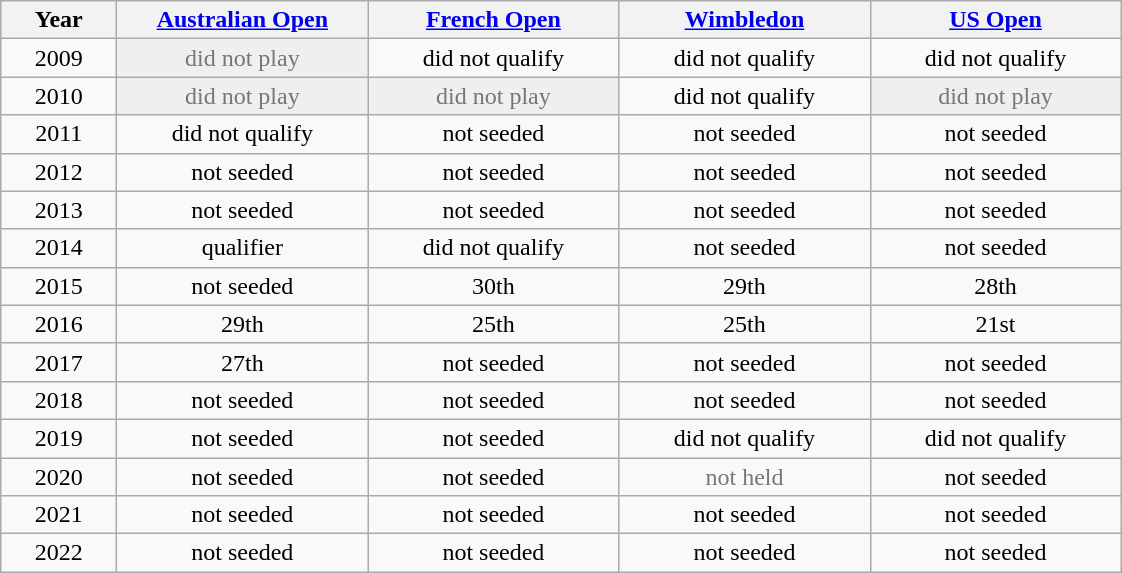<table class=wikitable style=text-align:center>
<tr>
<th width=70>Year</th>
<th width=160><a href='#'>Australian Open</a></th>
<th width=160><a href='#'>French Open</a></th>
<th width=160><a href='#'>Wimbledon</a></th>
<th width=160><a href='#'>US Open</a></th>
</tr>
<tr>
<td>2009</td>
<td bgcolor=efefef style=color:#767676>did not play</td>
<td>did not qualify</td>
<td>did not qualify</td>
<td>did not qualify</td>
</tr>
<tr>
<td>2010</td>
<td bgcolor=efefef style=color:#767676>did not play</td>
<td bgcolor=efefef style=color:#767676>did not play</td>
<td>did not qualify</td>
<td bgcolor=efefef style=color:#767676>did not play</td>
</tr>
<tr>
<td>2011</td>
<td>did not qualify</td>
<td>not seeded</td>
<td>not seeded</td>
<td>not seeded</td>
</tr>
<tr>
<td>2012</td>
<td>not seeded</td>
<td>not seeded</td>
<td>not seeded</td>
<td>not seeded</td>
</tr>
<tr>
<td>2013</td>
<td>not seeded</td>
<td>not seeded</td>
<td>not seeded</td>
<td>not seeded</td>
</tr>
<tr>
<td>2014</td>
<td>qualifier</td>
<td>did not qualify</td>
<td>not seeded</td>
<td>not seeded</td>
</tr>
<tr>
<td>2015</td>
<td>not seeded</td>
<td>30th</td>
<td>29th</td>
<td>28th</td>
</tr>
<tr>
<td>2016</td>
<td>29th</td>
<td>25th</td>
<td>25th</td>
<td>21st</td>
</tr>
<tr>
<td>2017</td>
<td>27th</td>
<td>not seeded</td>
<td>not seeded</td>
<td>not seeded</td>
</tr>
<tr>
<td>2018</td>
<td>not seeded</td>
<td>not seeded</td>
<td>not seeded</td>
<td>not seeded</td>
</tr>
<tr>
<td>2019</td>
<td>not seeded</td>
<td>not seeded</td>
<td>did not qualify</td>
<td>did not qualify</td>
</tr>
<tr>
<td>2020</td>
<td>not seeded</td>
<td>not seeded</td>
<td style=color:#767676>not held</td>
<td>not seeded</td>
</tr>
<tr>
<td>2021</td>
<td>not seeded</td>
<td>not seeded</td>
<td>not seeded</td>
<td>not seeded</td>
</tr>
<tr>
<td>2022</td>
<td>not seeded</td>
<td>not seeded</td>
<td>not seeded</td>
<td>not seeded</td>
</tr>
</table>
